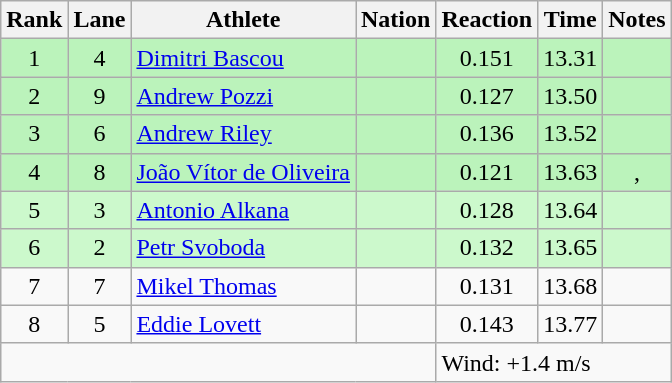<table class="wikitable sortable" style="text-align:center">
<tr>
<th>Rank</th>
<th>Lane</th>
<th>Athlete</th>
<th>Nation</th>
<th>Reaction</th>
<th>Time</th>
<th>Notes</th>
</tr>
<tr style="background:#bbf3bb;">
<td>1</td>
<td>4</td>
<td align=left><a href='#'>Dimitri Bascou</a></td>
<td align=left></td>
<td>0.151</td>
<td>13.31</td>
<td></td>
</tr>
<tr style="background:#bbf3bb;">
<td>2</td>
<td>9</td>
<td align=left><a href='#'>Andrew Pozzi</a></td>
<td align=left></td>
<td>0.127</td>
<td>13.50</td>
<td></td>
</tr>
<tr style="background:#bbf3bb;">
<td>3</td>
<td>6</td>
<td align=left><a href='#'>Andrew Riley</a></td>
<td align=left></td>
<td>0.136</td>
<td>13.52</td>
<td></td>
</tr>
<tr style="background:#bbf3bb;">
<td>4</td>
<td>8</td>
<td align=left><a href='#'>João Vítor de Oliveira</a></td>
<td align=left></td>
<td>0.121</td>
<td>13.63</td>
<td>, </td>
</tr>
<tr style="background:#ccf9cc;">
<td>5</td>
<td>3</td>
<td align=left><a href='#'>Antonio Alkana</a></td>
<td align=left></td>
<td>0.128</td>
<td>13.64</td>
<td></td>
</tr>
<tr style="background:#ccf9cc;">
<td>6</td>
<td>2</td>
<td align=left><a href='#'>Petr Svoboda</a></td>
<td align=left></td>
<td>0.132</td>
<td>13.65</td>
<td></td>
</tr>
<tr>
<td>7</td>
<td>7</td>
<td align=left><a href='#'>Mikel Thomas</a></td>
<td align=left></td>
<td>0.131</td>
<td>13.68</td>
<td></td>
</tr>
<tr>
<td>8</td>
<td>5</td>
<td align=left><a href='#'>Eddie Lovett</a></td>
<td align=left></td>
<td>0.143</td>
<td>13.77</td>
<td></td>
</tr>
<tr class="sortbottom">
<td colspan=4></td>
<td colspan="3" style="text-align:left;">Wind: +1.4 m/s</td>
</tr>
</table>
